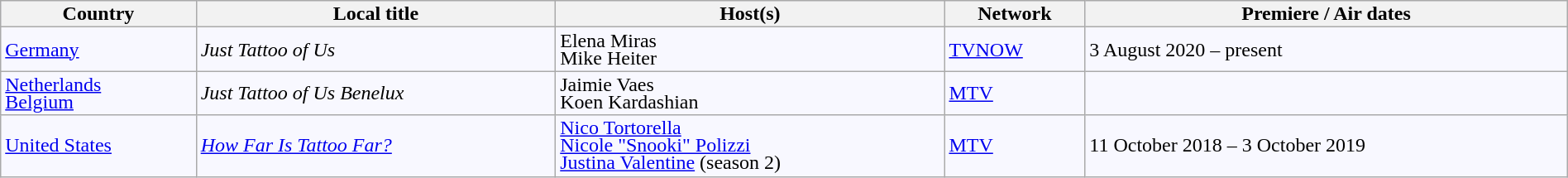<table class="wikitable" style="text-align:left; line-height:14px; background:#f8f8ff; width:100%;">
<tr>
<th>Country</th>
<th>Local title</th>
<th>Host(s)</th>
<th>Network</th>
<th>Premiere / Air dates</th>
</tr>
<tr>
<td><a href='#'>Germany</a></td>
<td><em>Just Tattoo of Us</em></td>
<td>Elena Miras<br>Mike Heiter</td>
<td><a href='#'>TVNOW</a></td>
<td>3 August 2020 – present</td>
</tr>
<tr>
<td><a href='#'>Netherlands</a><br><a href='#'>Belgium</a></td>
<td><em>Just Tattoo of Us Benelux</em></td>
<td>Jaimie Vaes<br>Koen Kardashian</td>
<td><a href='#'>MTV</a></td>
<td></td>
</tr>
<tr>
<td><a href='#'>United States</a></td>
<td><em><a href='#'>How Far Is Tattoo Far?</a></em></td>
<td><a href='#'>Nico Tortorella</a><br><a href='#'>Nicole "Snooki" Polizzi</a><br><a href='#'>Justina Valentine</a> (season 2)</td>
<td><a href='#'>MTV</a></td>
<td>11 October 2018 – 3 October 2019</td>
</tr>
</table>
